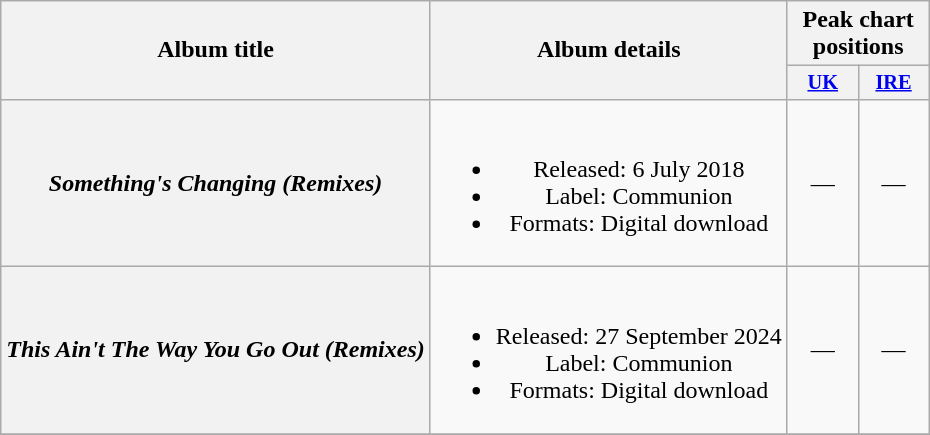<table class="wikitable plainrowheaders" style="text-align:center;">
<tr>
<th scope="col" rowspan="2">Album title</th>
<th scope="col" rowspan="2">Album details</th>
<th scope="col" colspan="2">Peak chart positions</th>
</tr>
<tr>
<th scope="col" style="width:3em;font-size:85%;"><a href='#'>UK</a><br></th>
<th scope="col" style="width:3em;font-size:85%;"><a href='#'>IRE</a><br></th>
</tr>
<tr>
<th scope="row"><em>Something's Changing (Remixes)</em></th>
<td><br><ul><li>Released: 6 July 2018</li><li>Label: Communion</li><li>Formats: Digital download</li></ul></td>
<td>—</td>
<td —>—</td>
</tr>
<tr>
<th scope="row"><em>This Ain't The Way You Go Out (Remixes)</em></th>
<td><br><ul><li>Released: 27 September 2024</li><li>Label: Communion</li><li>Formats: Digital download</li></ul></td>
<td>—</td>
<td —>—</td>
</tr>
<tr>
</tr>
</table>
